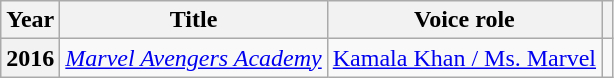<table class="wikitable plainrowheaders" style="margin-right: 0;">
<tr>
<th scope="col">Year</th>
<th scope="col">Title</th>
<th scope="col">Voice role</th>
<th scope="col" class="unsortable"></th>
</tr>
<tr>
<th scope="row">2016</th>
<td><em><a href='#'>Marvel Avengers Academy</a></em></td>
<td><a href='#'>Kamala Khan / Ms. Marvel</a></td>
<td style="text-align: center;"></td>
</tr>
</table>
